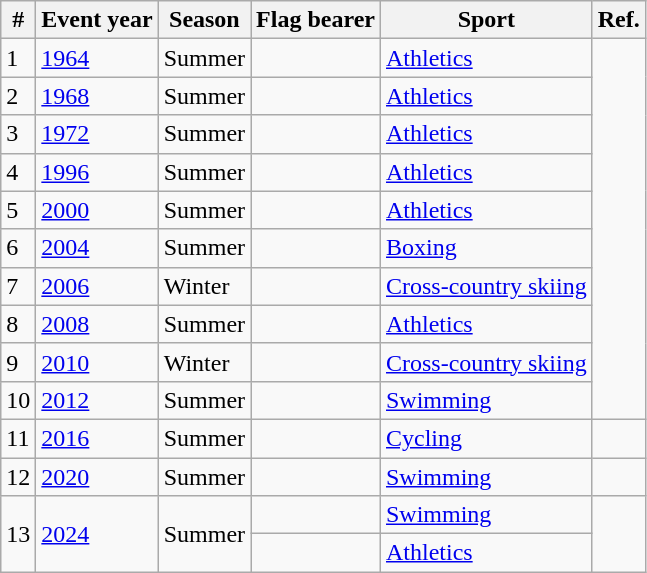<table class="wikitable sortable">
<tr>
<th>#</th>
<th>Event year</th>
<th>Season</th>
<th>Flag bearer</th>
<th>Sport</th>
<th>Ref.</th>
</tr>
<tr>
<td>1</td>
<td><a href='#'>1964</a></td>
<td>Summer</td>
<td></td>
<td><a href='#'>Athletics</a></td>
<td rowspan=10></td>
</tr>
<tr>
<td>2</td>
<td><a href='#'>1968</a></td>
<td>Summer</td>
<td></td>
<td><a href='#'>Athletics</a></td>
</tr>
<tr>
<td>3</td>
<td><a href='#'>1972</a></td>
<td>Summer</td>
<td></td>
<td><a href='#'>Athletics</a></td>
</tr>
<tr>
<td>4</td>
<td><a href='#'>1996</a></td>
<td>Summer</td>
<td></td>
<td><a href='#'>Athletics</a></td>
</tr>
<tr>
<td>5</td>
<td><a href='#'>2000</a></td>
<td>Summer</td>
<td></td>
<td><a href='#'>Athletics</a></td>
</tr>
<tr>
<td>6</td>
<td><a href='#'>2004</a></td>
<td>Summer</td>
<td></td>
<td><a href='#'>Boxing</a></td>
</tr>
<tr>
<td>7</td>
<td><a href='#'>2006</a></td>
<td>Winter</td>
<td></td>
<td><a href='#'>Cross-country skiing</a></td>
</tr>
<tr>
<td>8</td>
<td><a href='#'>2008</a></td>
<td>Summer</td>
<td></td>
<td><a href='#'>Athletics</a></td>
</tr>
<tr>
<td>9</td>
<td><a href='#'>2010</a></td>
<td>Winter</td>
<td></td>
<td><a href='#'>Cross-country skiing</a></td>
</tr>
<tr>
<td>10</td>
<td><a href='#'>2012</a></td>
<td>Summer</td>
<td></td>
<td><a href='#'>Swimming</a></td>
</tr>
<tr>
<td>11</td>
<td><a href='#'>2016</a></td>
<td>Summer</td>
<td></td>
<td><a href='#'>Cycling</a></td>
<td></td>
</tr>
<tr>
<td>12</td>
<td><a href='#'>2020</a></td>
<td>Summer</td>
<td></td>
<td><a href='#'>Swimming</a></td>
<td></td>
</tr>
<tr>
<td rowspan=2>13</td>
<td rowspan=2><a href='#'>2024</a></td>
<td rowspan=2>Summer</td>
<td></td>
<td><a href='#'>Swimming</a></td>
<td rowspan=2></td>
</tr>
<tr>
<td></td>
<td><a href='#'>Athletics</a></td>
</tr>
</table>
